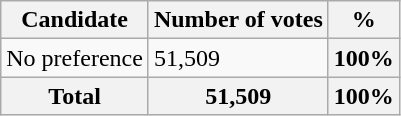<table class="wikitable">
<tr>
<th>Candidate</th>
<th>Number of votes</th>
<th>%</th>
</tr>
<tr>
<td>No preference</td>
<td>51,509</td>
<th>100%</th>
</tr>
<tr>
<th>Total</th>
<th>51,509</th>
<th>100%</th>
</tr>
</table>
